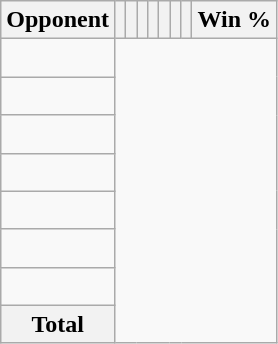<table class="wikitable sortable collapsible collapsed" style="text-align: center;">
<tr>
<th>Opponent</th>
<th></th>
<th></th>
<th></th>
<th></th>
<th></th>
<th></th>
<th></th>
<th>Win %</th>
</tr>
<tr>
<td align="left"><br></td>
</tr>
<tr>
<td align="left"><br></td>
</tr>
<tr>
<td align="left"><br></td>
</tr>
<tr>
<td align="left"><br></td>
</tr>
<tr>
<td align="left"><br></td>
</tr>
<tr>
<td align="left"><br></td>
</tr>
<tr>
<td align="left"><br></td>
</tr>
<tr class="sortbottom">
<th>Total<br></th>
</tr>
</table>
